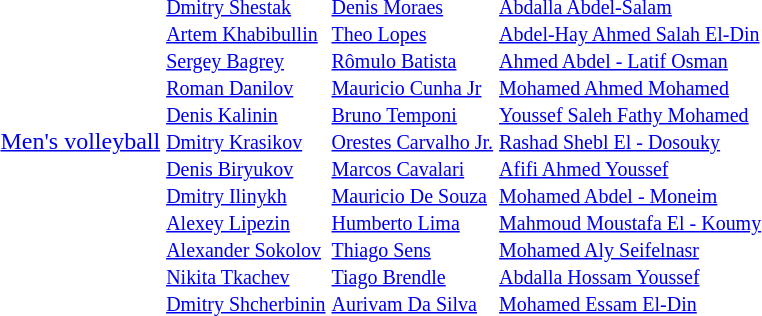<table>
<tr>
<td><a href='#'>Men's volleyball</a></td>
<td valign=top><br><small><a href='#'>Dmitry Shestak</a><br><a href='#'>Artem Khabibullin</a><br><a href='#'>Sergey Bagrey</a><br><a href='#'>Roman Danilov</a><br><a href='#'>Denis Kalinin</a><br><a href='#'>Dmitry Krasikov</a><br><a href='#'>Denis Biryukov</a><br><a href='#'>Dmitry Ilinykh</a><br><a href='#'>Alexey Lipezin</a><br><a href='#'>Alexander Sokolov</a><br><a href='#'>Nikita Tkachev</a><br><a href='#'>Dmitry Shcherbinin</a>  </small></td>
<td valign=top><br><small><a href='#'>Denis Moraes</a><br><a href='#'>Theo Lopes</a><br><a href='#'>Rômulo Batista</a><br><a href='#'>Mauricio Cunha Jr</a><br><a href='#'>Bruno Temponi</a><br><a href='#'>Orestes Carvalho Jr.</a><br><a href='#'>Marcos Cavalari</a><br><a href='#'>Mauricio De Souza</a><br><a href='#'>Humberto Lima</a><br><a href='#'>Thiago Sens</a><br><a href='#'>Tiago Brendle</a><br><a href='#'>Aurivam Da Silva</a></small></td>
<td valign=top><br><small><a href='#'>Abdalla Abdel-Salam</a><br><a href='#'>Abdel-Hay Ahmed Salah El-Din</a><br><a href='#'>Ahmed Abdel - Latif Osman</a><br><a href='#'>Mohamed Ahmed Mohamed</a><br><a href='#'>Youssef Saleh Fathy Mohamed</a><br><a href='#'>Rashad Shebl El - Dosouky</a><br><a href='#'>Afifi Ahmed Youssef</a><br><a href='#'>Mohamed Abdel - Moneim</a><br><a href='#'>Mahmoud Moustafa El - Koumy</a><br><a href='#'>Mohamed Aly Seifelnasr</a><br><a href='#'>Abdalla Hossam Youssef </a><br><a href='#'>Mohamed Essam El-Din</a></small></td>
</tr>
</table>
